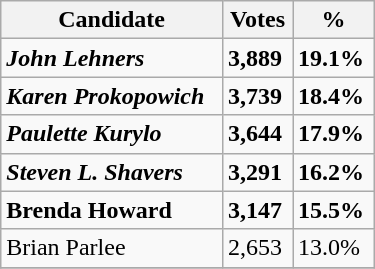<table class="wikitable" style="width:250px">
<tr>
<th>Candidate</th>
<th>Votes</th>
<th>%</th>
</tr>
<tr>
<td><strong><em>John Lehners</em></strong></td>
<td><strong>3,889</strong></td>
<td><strong>19.1%</strong></td>
</tr>
<tr>
<td><strong><em>Karen Prokopowich</em></strong></td>
<td><strong>3,739</strong></td>
<td><strong>18.4%</strong></td>
</tr>
<tr>
<td><strong><em>Paulette Kurylo</em></strong></td>
<td><strong>3,644</strong></td>
<td><strong>17.9%</strong></td>
</tr>
<tr>
<td><strong><em>Steven L. Shavers</em></strong></td>
<td><strong>3,291</strong></td>
<td><strong>16.2%</strong></td>
</tr>
<tr>
<td><strong>Brenda Howard</strong></td>
<td><strong>3,147</strong></td>
<td><strong>15.5%</strong></td>
</tr>
<tr>
<td>Brian Parlee</td>
<td>2,653</td>
<td>13.0%</td>
</tr>
<tr>
</tr>
</table>
